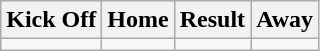<table class="wikitable" style="text-align: center">
<tr>
<th scope="col">Kick Off</th>
<th scope="col">Home</th>
<th scope="col">Result</th>
<th scope="col">Away</th>
</tr>
<tr>
<td></td>
<td></td>
<td></td>
<td></td>
</tr>
</table>
